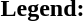<table class="toccolours" style="font-size:100%; white-space:nowrap;">
<tr>
<td><strong>Legend:</strong></td>
<td>      </td>
</tr>
<tr>
<td></td>
</tr>
<tr>
<td></td>
</tr>
<tr>
<td></td>
</tr>
</table>
